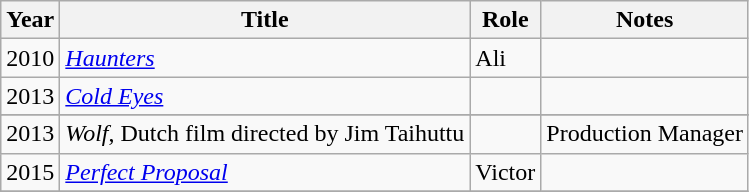<table class="wikitable sortable">
<tr>
<th>Year</th>
<th>Title</th>
<th>Role</th>
<th>Notes</th>
</tr>
<tr>
<td>2010</td>
<td><em><a href='#'>Haunters</a></em></td>
<td>Ali</td>
<td></td>
</tr>
<tr>
<td>2013</td>
<td><em><a href='#'>Cold Eyes</a></em></td>
<td></td>
<td></td>
</tr>
<tr>
</tr>
<tr>
<td>2013</td>
<td><em>Wolf</em>, Dutch film directed by Jim Taihuttu</td>
<td></td>
<td>Production Manager</td>
</tr>
<tr>
<td>2015</td>
<td><em><a href='#'>Perfect Proposal</a></em></td>
<td>Victor</td>
<td></td>
</tr>
<tr>
</tr>
</table>
